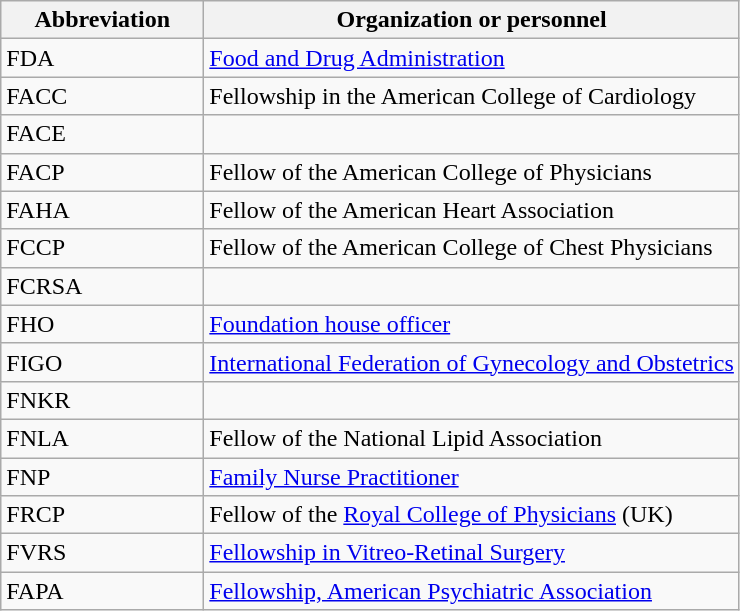<table class="wikitable sortable">
<tr>
<th style="width:8em;">Abbreviation</th>
<th>Organization or personnel</th>
</tr>
<tr>
<td>FDA</td>
<td><a href='#'>Food and Drug Administration</a></td>
</tr>
<tr>
<td>FACC</td>
<td>Fellowship in the American College of Cardiology</td>
</tr>
<tr>
<td>FACE</td>
<td></td>
</tr>
<tr>
<td>FACP</td>
<td>Fellow of the American College of Physicians</td>
</tr>
<tr>
<td>FAHA</td>
<td>Fellow of the American Heart Association</td>
</tr>
<tr>
<td>FCCP</td>
<td>Fellow of the American College of Chest Physicians</td>
</tr>
<tr>
<td>FCRSA</td>
<td></td>
</tr>
<tr>
<td>FHO</td>
<td><a href='#'>Foundation house officer</a></td>
</tr>
<tr>
<td>FIGO</td>
<td><a href='#'>International Federation of Gynecology and Obstetrics</a></td>
</tr>
<tr>
<td>FNKR</td>
<td></td>
</tr>
<tr>
<td>FNLA</td>
<td>Fellow of the National Lipid Association</td>
</tr>
<tr>
<td>FNP</td>
<td><a href='#'>Family Nurse Practitioner</a></td>
</tr>
<tr>
<td>FRCP</td>
<td>Fellow of the <a href='#'>Royal College of Physicians</a> (UK)</td>
</tr>
<tr>
<td>FVRS</td>
<td><a href='#'>Fellowship in Vitreo-Retinal Surgery</a></td>
</tr>
<tr>
<td>FAPA</td>
<td><a href='#'>Fellowship, American Psychiatric Association</a></td>
</tr>
</table>
